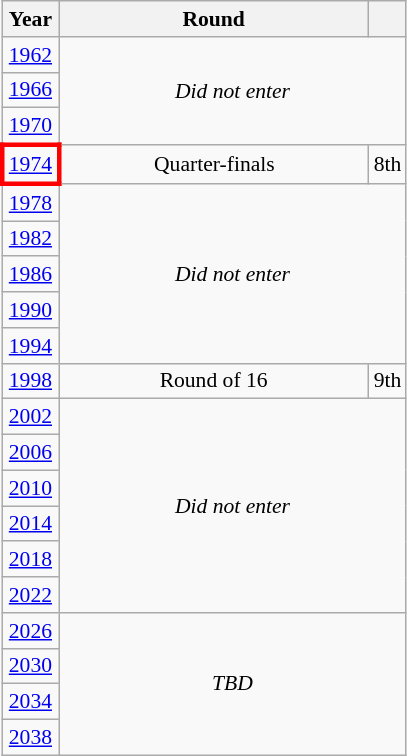<table class="wikitable" style="text-align: center; font-size:90%">
<tr>
<th>Year</th>
<th style="width:200px">Round</th>
<th></th>
</tr>
<tr>
<td><a href='#'>1962</a></td>
<td colspan="2" rowspan="3"><em>Did not enter</em></td>
</tr>
<tr>
<td><a href='#'>1966</a></td>
</tr>
<tr>
<td><a href='#'>1970</a></td>
</tr>
<tr>
<td style="border: 3px solid red"><a href='#'>1974</a></td>
<td>Quarter-finals</td>
<td>8th</td>
</tr>
<tr>
<td><a href='#'>1978</a></td>
<td colspan="2" rowspan="5"><em>Did not enter</em></td>
</tr>
<tr>
<td><a href='#'>1982</a></td>
</tr>
<tr>
<td><a href='#'>1986</a></td>
</tr>
<tr>
<td><a href='#'>1990</a></td>
</tr>
<tr>
<td><a href='#'>1994</a></td>
</tr>
<tr>
<td><a href='#'>1998</a></td>
<td>Round of 16</td>
<td>9th</td>
</tr>
<tr>
<td><a href='#'>2002</a></td>
<td colspan="2" rowspan="6"><em>Did not enter</em></td>
</tr>
<tr>
<td><a href='#'>2006</a></td>
</tr>
<tr>
<td><a href='#'>2010</a></td>
</tr>
<tr>
<td><a href='#'>2014</a></td>
</tr>
<tr>
<td><a href='#'>2018</a></td>
</tr>
<tr>
<td><a href='#'>2022</a></td>
</tr>
<tr>
<td><a href='#'>2026</a></td>
<td colspan="2" rowspan="4"><em>TBD</em></td>
</tr>
<tr>
<td><a href='#'>2030</a></td>
</tr>
<tr>
<td><a href='#'>2034</a></td>
</tr>
<tr>
<td><a href='#'>2038</a></td>
</tr>
</table>
